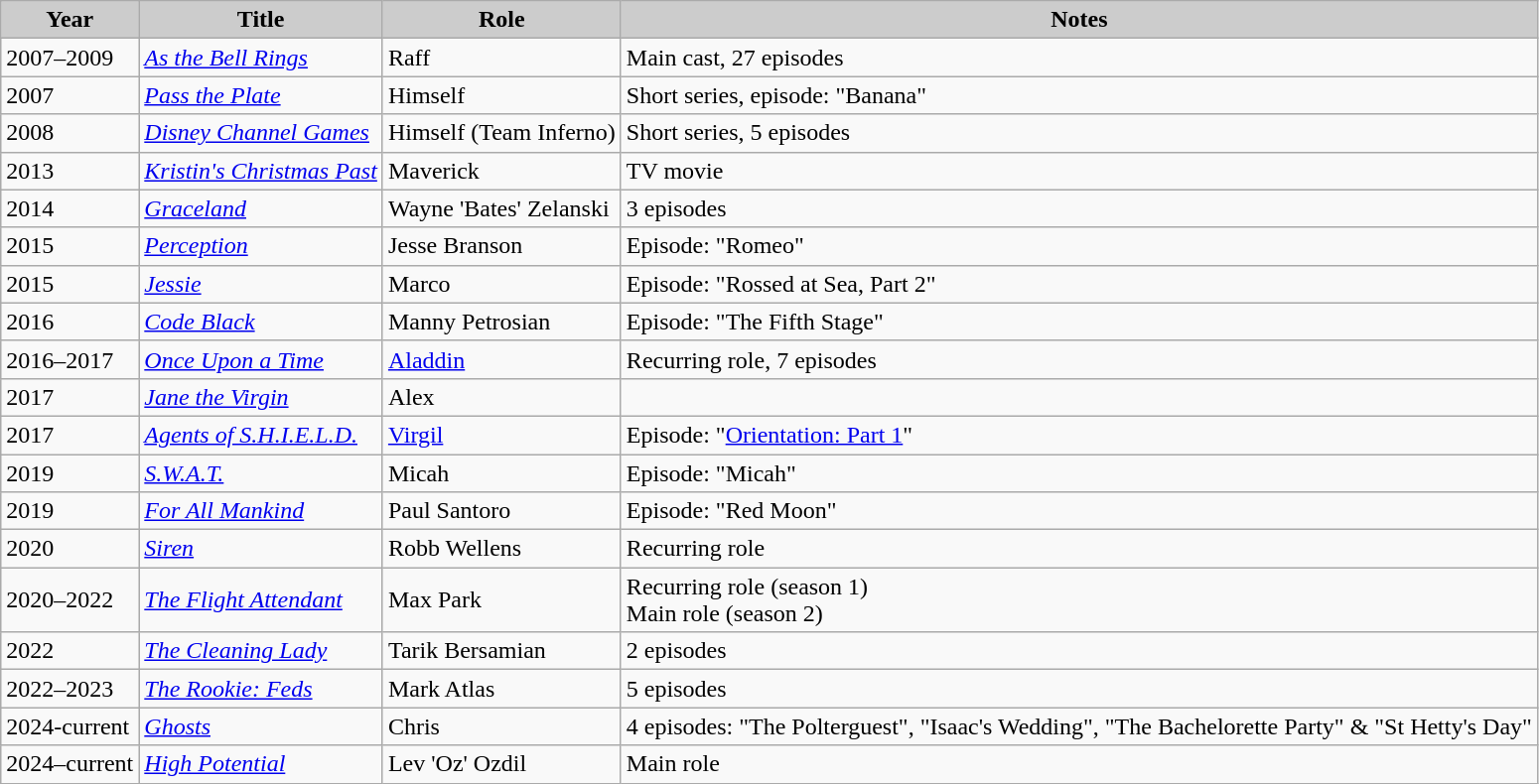<table class="wikitable">
<tr>
<th style="background:#ccc;">Year</th>
<th style="background:#ccc;">Title</th>
<th style="background:#ccc;">Role</th>
<th style="background:#ccc;">Notes</th>
</tr>
<tr>
<td>2007–2009</td>
<td><em><a href='#'>As the Bell Rings</a></em></td>
<td>Raff</td>
<td>Main cast, 27 episodes</td>
</tr>
<tr>
<td>2007</td>
<td><em><a href='#'>Pass the Plate</a></em></td>
<td>Himself</td>
<td>Short series, episode: "Banana"</td>
</tr>
<tr>
<td>2008</td>
<td><em><a href='#'>Disney Channel Games</a></em></td>
<td>Himself (Team Inferno)</td>
<td>Short series, 5 episodes</td>
</tr>
<tr>
<td>2013</td>
<td><em><a href='#'>Kristin's Christmas Past</a></em></td>
<td>Maverick</td>
<td>TV movie</td>
</tr>
<tr>
<td>2014</td>
<td><em><a href='#'>Graceland</a></em></td>
<td>Wayne 'Bates' Zelanski</td>
<td>3 episodes</td>
</tr>
<tr>
<td>2015</td>
<td><em><a href='#'>Perception</a></em></td>
<td>Jesse Branson</td>
<td>Episode: "Romeo"</td>
</tr>
<tr>
<td>2015</td>
<td><em><a href='#'>Jessie</a></em></td>
<td>Marco</td>
<td>Episode: "Rossed at Sea, Part 2"</td>
</tr>
<tr>
<td>2016</td>
<td><em><a href='#'>Code Black</a></em></td>
<td>Manny Petrosian</td>
<td>Episode: "The Fifth Stage"</td>
</tr>
<tr>
<td>2016–2017</td>
<td><em><a href='#'>Once Upon a Time</a></em></td>
<td><a href='#'>Aladdin</a></td>
<td>Recurring role, 7 episodes</td>
</tr>
<tr>
<td>2017</td>
<td><em><a href='#'>Jane the Virgin</a></em></td>
<td>Alex</td>
<td></td>
</tr>
<tr>
<td>2017</td>
<td><em><a href='#'>Agents of S.H.I.E.L.D.</a></em></td>
<td><a href='#'>Virgil</a></td>
<td>Episode: "<a href='#'>Orientation: Part 1</a>"</td>
</tr>
<tr>
<td>2019</td>
<td><em><a href='#'>S.W.A.T.</a></em></td>
<td>Micah</td>
<td>Episode: "Micah"</td>
</tr>
<tr>
<td>2019</td>
<td><em><a href='#'>For All Mankind</a></em></td>
<td>Paul Santoro</td>
<td>Episode: "Red Moon"</td>
</tr>
<tr>
<td>2020</td>
<td><em><a href='#'>Siren</a></em></td>
<td>Robb Wellens</td>
<td>Recurring role</td>
</tr>
<tr>
<td>2020–2022</td>
<td><em><a href='#'>The Flight Attendant</a></em></td>
<td>Max Park</td>
<td>Recurring role (season 1)<br>Main role (season 2)</td>
</tr>
<tr>
<td>2022</td>
<td><em><a href='#'>The Cleaning Lady</a></em></td>
<td>Tarik Bersamian</td>
<td>2 episodes</td>
</tr>
<tr>
<td>2022–2023</td>
<td><em><a href='#'>The Rookie: Feds</a></em></td>
<td>Mark Atlas</td>
<td>5 episodes</td>
</tr>
<tr>
<td>2024-current</td>
<td><em><a href='#'>Ghosts</a></em></td>
<td>Chris</td>
<td>4 episodes: "The Polterguest", "Isaac's Wedding", "The Bachelorette Party" & "St Hetty's Day"</td>
</tr>
<tr>
<td>2024–current</td>
<td><em><a href='#'>High Potential</a></em></td>
<td>Lev 'Oz' Ozdil</td>
<td>Main role</td>
</tr>
</table>
